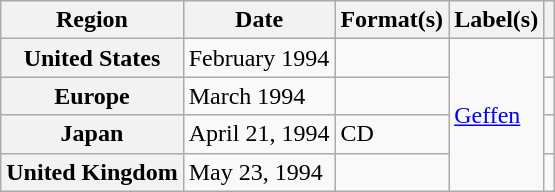<table class="wikitable plainrowheaders">
<tr>
<th scope="col">Region</th>
<th scope="col">Date</th>
<th scope="col">Format(s)</th>
<th scope="col">Label(s)</th>
<th scope="col"></th>
</tr>
<tr>
<th scope="row">United States</th>
<td>February 1994</td>
<td></td>
<td rowspan="4"><a href='#'>Geffen</a></td>
<td></td>
</tr>
<tr>
<th scope="row">Europe</th>
<td>March 1994</td>
<td></td>
<td></td>
</tr>
<tr>
<th scope="row">Japan</th>
<td>April 21, 1994</td>
<td>CD</td>
<td></td>
</tr>
<tr>
<th scope="row">United Kingdom</th>
<td>May 23, 1994</td>
<td></td>
<td></td>
</tr>
</table>
